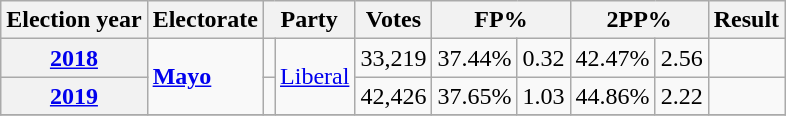<table class=wikitable>
<tr>
<th>Election year</th>
<th>Electorate</th>
<th colspan ="2">Party</th>
<th>Votes</th>
<th colspan ="2">FP%</th>
<th colspan ="2">2PP%</th>
<th>Result</th>
</tr>
<tr>
<th><a href='#'>2018</a></th>
<td rowspan ="2"><a href='#'><strong>Mayo</strong></a></td>
<td></td>
<td rowspan ="2"><a href='#'>Liberal</a></td>
<td>33,219</td>
<td>37.44%</td>
<td> 0.32</td>
<td>42.47%</td>
<td> 2.56</td>
<td></td>
</tr>
<tr>
<th><a href='#'>2019</a></th>
<td></td>
<td>42,426</td>
<td>37.65%</td>
<td> 1.03</td>
<td>44.86%</td>
<td> 2.22</td>
<td></td>
</tr>
<tr>
</tr>
</table>
